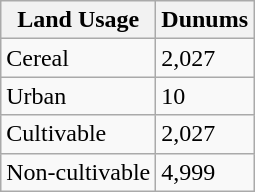<table class="wikitable">
<tr>
<th>Land Usage</th>
<th>Dunums</th>
</tr>
<tr>
<td>Cereal</td>
<td>2,027</td>
</tr>
<tr>
<td>Urban</td>
<td>10</td>
</tr>
<tr>
<td>Cultivable</td>
<td>2,027</td>
</tr>
<tr>
<td>Non-cultivable</td>
<td>4,999</td>
</tr>
</table>
